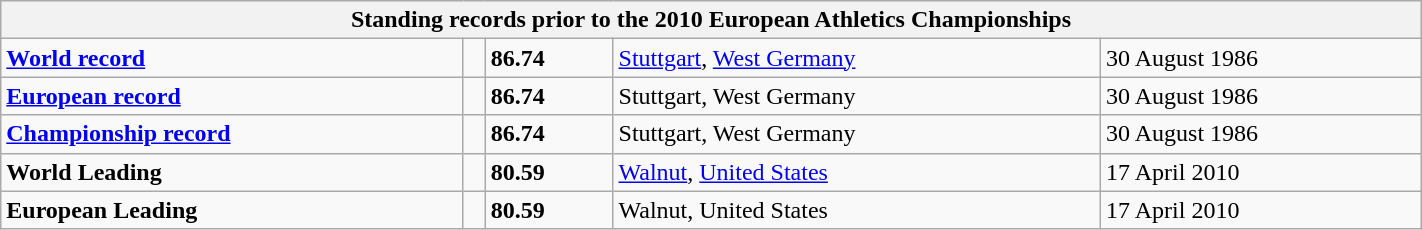<table class="wikitable" width=75%>
<tr>
<th colspan="5">Standing records prior to the 2010 European Athletics Championships</th>
</tr>
<tr>
<td><strong><a href='#'>World record</a></strong></td>
<td></td>
<td><strong>86.74</strong></td>
<td><a href='#'>Stuttgart</a>, <a href='#'>West Germany</a></td>
<td>30 August 1986</td>
</tr>
<tr>
<td><strong><a href='#'>European record</a></strong></td>
<td></td>
<td><strong>86.74</strong></td>
<td>Stuttgart, West Germany</td>
<td>30 August 1986</td>
</tr>
<tr>
<td><strong><a href='#'>Championship record</a></strong></td>
<td></td>
<td><strong>86.74</strong></td>
<td>Stuttgart, West Germany</td>
<td>30 August 1986</td>
</tr>
<tr>
<td><strong>World Leading</strong></td>
<td></td>
<td><strong>80.59</strong></td>
<td><a href='#'>Walnut</a>, <a href='#'>United States</a></td>
<td>17 April 2010</td>
</tr>
<tr>
<td><strong>European Leading</strong></td>
<td></td>
<td><strong>80.59</strong></td>
<td>Walnut, United States</td>
<td>17 April 2010</td>
</tr>
</table>
